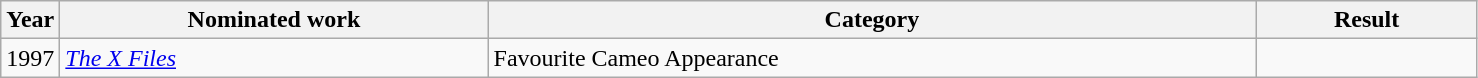<table class=wikitable>
<tr>
<th width=4%>Year</th>
<th width=29%>Nominated work</th>
<th width=52%>Category</th>
<th width=15%>Result</th>
</tr>
<tr>
<td align=center>1997</td>
<td><em><a href='#'>The X Files</a></em></td>
<td>Favourite Cameo Appearance</td>
<td></td>
</tr>
</table>
